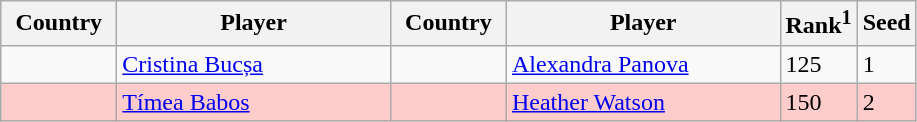<table class="sortable wikitable">
<tr>
<th width="70">Country</th>
<th width="175">Player</th>
<th width="70">Country</th>
<th width="175">Player</th>
<th>Rank<sup>1</sup></th>
<th>Seed</th>
</tr>
<tr>
<td></td>
<td><a href='#'>Cristina Bucșa</a></td>
<td></td>
<td><a href='#'>Alexandra Panova</a></td>
<td>125</td>
<td>1</td>
</tr>
<tr style="background:#fcc;">
<td></td>
<td><a href='#'>Tímea Babos</a></td>
<td></td>
<td><a href='#'>Heather Watson</a></td>
<td>150</td>
<td>2</td>
</tr>
</table>
